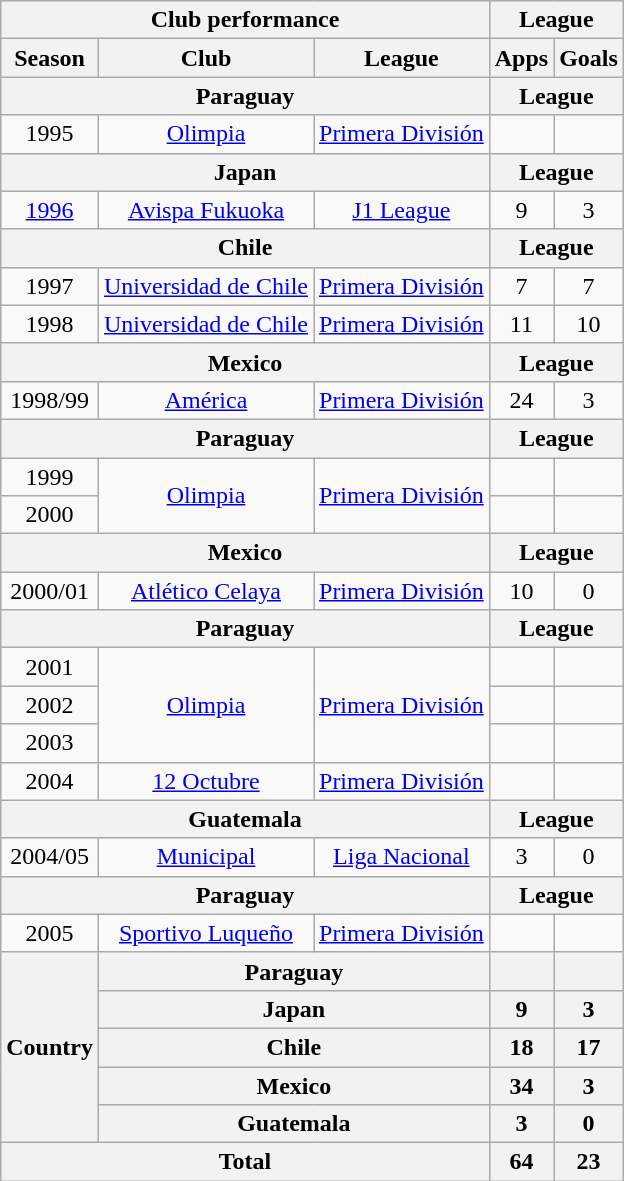<table class="wikitable" style="text-align:center;">
<tr>
<th colspan=3>Club performance</th>
<th colspan=2>League</th>
</tr>
<tr>
<th>Season</th>
<th>Club</th>
<th>League</th>
<th>Apps</th>
<th>Goals</th>
</tr>
<tr>
<th colspan=3>Paraguay</th>
<th colspan=2>League</th>
</tr>
<tr>
<td>1995</td>
<td><a href='#'>Olimpia</a></td>
<td><a href='#'>Primera División</a></td>
<td></td>
<td></td>
</tr>
<tr>
<th colspan=3>Japan</th>
<th colspan=2>League</th>
</tr>
<tr>
<td><a href='#'>1996</a></td>
<td><a href='#'>Avispa Fukuoka</a></td>
<td><a href='#'>J1 League</a></td>
<td>9</td>
<td>3</td>
</tr>
<tr>
<th colspan=3>Chile</th>
<th colspan=2>League</th>
</tr>
<tr>
<td>1997</td>
<td><a href='#'>Universidad de Chile</a></td>
<td><a href='#'>Primera División</a></td>
<td>7</td>
<td>7</td>
</tr>
<tr>
<td>1998</td>
<td><a href='#'>Universidad de Chile</a></td>
<td><a href='#'>Primera División</a></td>
<td>11</td>
<td>10</td>
</tr>
<tr>
<th colspan=3>Mexico</th>
<th colspan=2>League</th>
</tr>
<tr>
<td>1998/99</td>
<td><a href='#'>América</a></td>
<td><a href='#'>Primera División</a></td>
<td>24</td>
<td>3</td>
</tr>
<tr>
<th colspan=3>Paraguay</th>
<th colspan=2>League</th>
</tr>
<tr>
<td>1999</td>
<td rowspan="2"><a href='#'>Olimpia</a></td>
<td rowspan="2"><a href='#'>Primera División</a></td>
<td></td>
<td></td>
</tr>
<tr>
<td>2000</td>
<td></td>
<td></td>
</tr>
<tr>
<th colspan=3>Mexico</th>
<th colspan=2>League</th>
</tr>
<tr>
<td>2000/01</td>
<td><a href='#'>Atlético Celaya</a></td>
<td><a href='#'>Primera División</a></td>
<td>10</td>
<td>0</td>
</tr>
<tr>
<th colspan=3>Paraguay</th>
<th colspan=2>League</th>
</tr>
<tr>
<td>2001</td>
<td rowspan="3"><a href='#'>Olimpia</a></td>
<td rowspan="3"><a href='#'>Primera División</a></td>
<td></td>
<td></td>
</tr>
<tr>
<td>2002</td>
<td></td>
<td></td>
</tr>
<tr>
<td>2003</td>
<td></td>
<td></td>
</tr>
<tr>
<td>2004</td>
<td><a href='#'>12 Octubre</a></td>
<td><a href='#'>Primera División</a></td>
<td></td>
<td></td>
</tr>
<tr>
<th colspan=3>Guatemala</th>
<th colspan=2>League</th>
</tr>
<tr>
<td>2004/05</td>
<td><a href='#'>Municipal</a></td>
<td><a href='#'>Liga Nacional</a></td>
<td>3</td>
<td>0</td>
</tr>
<tr>
<th colspan=3>Paraguay</th>
<th colspan=2>League</th>
</tr>
<tr>
<td>2005</td>
<td><a href='#'>Sportivo Luqueño</a></td>
<td><a href='#'>Primera División</a></td>
<td></td>
<td></td>
</tr>
<tr>
<th rowspan=5>Country</th>
<th colspan=2>Paraguay</th>
<th></th>
<th></th>
</tr>
<tr>
<th colspan=2>Japan</th>
<th>9</th>
<th>3</th>
</tr>
<tr>
<th colspan=2>Chile</th>
<th>18</th>
<th>17</th>
</tr>
<tr>
<th colspan=2>Mexico</th>
<th>34</th>
<th>3</th>
</tr>
<tr>
<th colspan=2>Guatemala</th>
<th>3</th>
<th>0</th>
</tr>
<tr>
<th colspan=3>Total</th>
<th>64</th>
<th>23</th>
</tr>
</table>
